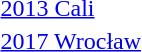<table>
<tr>
<td><a href='#'>2013 Cali</a></td>
<td></td>
<td></td>
<td></td>
</tr>
<tr>
<td><a href='#'>2017 Wrocław</a></td>
<td></td>
<td></td>
<td></td>
</tr>
</table>
